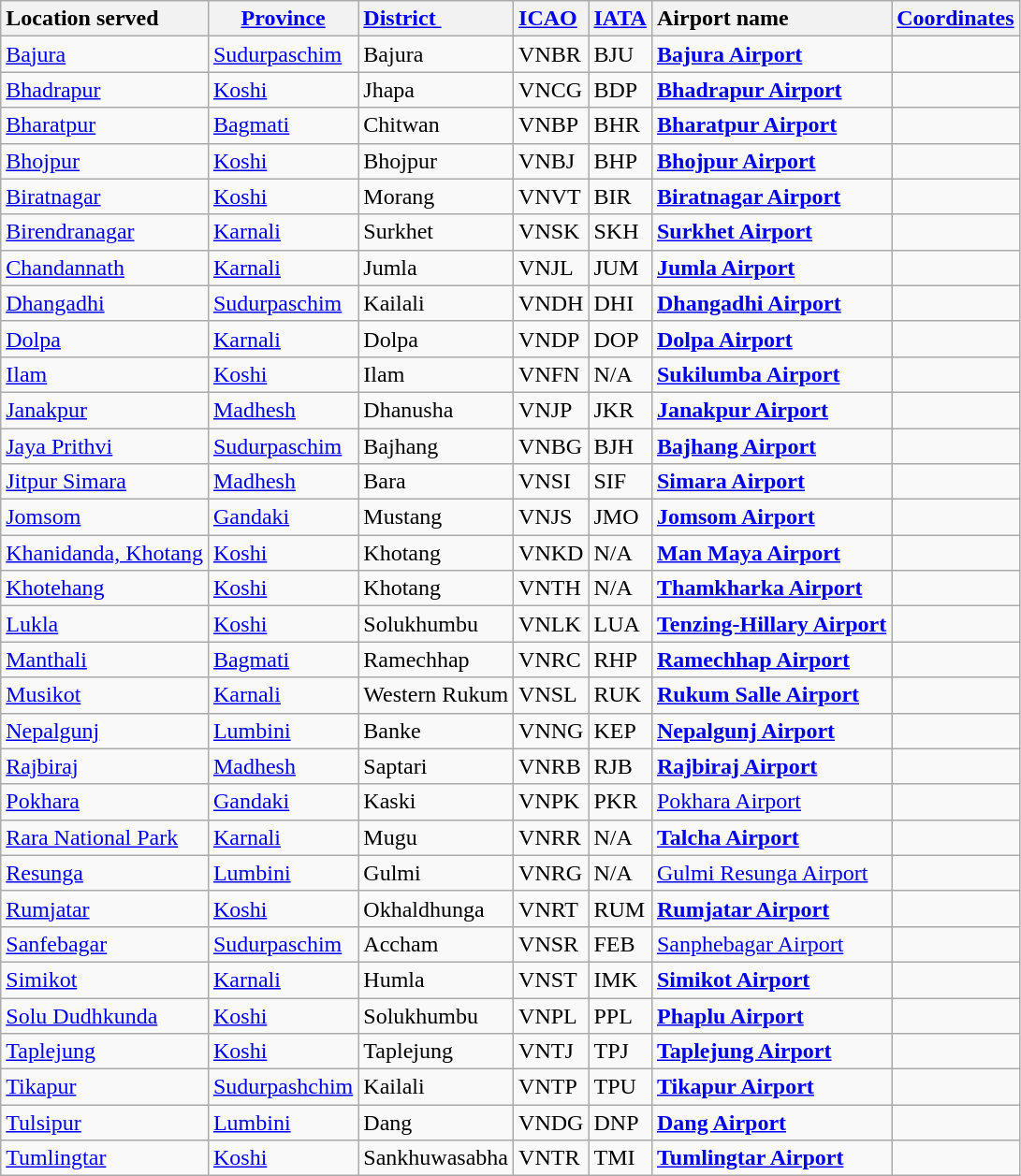<table class="wikitable sortable static-row-numbers static-row-header-text">
<tr style="vertical-align:baseline">
<th style="text-align:left;">Location served</th>
<th><a href='#'>Province</a></th>
<th style="text-align:left;"><a href='#'>District&nbsp;</a></th>
<th style="text-align:left;"><a href='#'>ICAO</a></th>
<th style="text-align:left;"><a href='#'>IATA</a></th>
<th style="text-align:left;">Airport name</th>
<th style="text-align:left;"><a href='#'>Coordinates</a></th>
</tr>
<tr style="vertical-align:top">
<td><a href='#'>Bajura</a></td>
<td><a href='#'>Sudurpaschim</a></td>
<td>Bajura</td>
<td>VNBR</td>
<td>BJU</td>
<td><strong><a href='#'>Bajura Airport</a></strong></td>
<td><small></small></td>
</tr>
<tr style="vertical-align:top">
<td><a href='#'>Bhadrapur</a></td>
<td><a href='#'>Koshi</a></td>
<td>Jhapa</td>
<td>VNCG</td>
<td>BDP</td>
<td><strong><a href='#'>Bhadrapur Airport</a></strong></td>
<td><small></small></td>
</tr>
<tr style="vertical-align:top">
<td><a href='#'>Bharatpur</a></td>
<td><a href='#'>Bagmati</a></td>
<td>Chitwan</td>
<td>VNBP</td>
<td>BHR</td>
<td><strong><a href='#'>Bharatpur Airport</a></strong></td>
<td><small></small></td>
</tr>
<tr style="vertical-align:top">
<td><a href='#'>Bhojpur</a></td>
<td><a href='#'>Koshi</a></td>
<td>Bhojpur</td>
<td>VNBJ</td>
<td>BHP</td>
<td><strong><a href='#'>Bhojpur Airport</a></strong></td>
<td><small></small></td>
</tr>
<tr style="vertical-align:top">
<td><a href='#'>Biratnagar</a></td>
<td><a href='#'>Koshi</a></td>
<td>Morang</td>
<td>VNVT</td>
<td>BIR</td>
<td><strong><a href='#'>Biratnagar Airport</a></strong></td>
<td><small></small></td>
</tr>
<tr style="vertical-align:top">
<td><a href='#'>Birendranagar</a></td>
<td><a href='#'>Karnali</a></td>
<td>Surkhet</td>
<td>VNSK</td>
<td>SKH</td>
<td><strong><a href='#'>Surkhet Airport</a></strong></td>
<td><small></small></td>
</tr>
<tr style="vertical-align:top">
<td><a href='#'>Chandannath</a></td>
<td><a href='#'>Karnali</a></td>
<td>Jumla</td>
<td>VNJL</td>
<td>JUM</td>
<td><strong><a href='#'>Jumla Airport</a></strong></td>
<td><small></small></td>
</tr>
<tr style="vertical-align:top">
<td><a href='#'>Dhangadhi</a></td>
<td><a href='#'>Sudurpaschim</a></td>
<td>Kailali</td>
<td>VNDH</td>
<td>DHI</td>
<td><strong><a href='#'>Dhangadhi Airport</a></strong></td>
<td><small></small></td>
</tr>
<tr style="vertical-align:top">
<td><a href='#'>Dolpa</a></td>
<td><a href='#'>Karnali</a></td>
<td>Dolpa</td>
<td>VNDP</td>
<td>DOP</td>
<td><strong><a href='#'>Dolpa Airport</a></strong></td>
<td><small></small></td>
</tr>
<tr>
<td><a href='#'>Ilam</a></td>
<td><a href='#'>Koshi</a></td>
<td>Ilam</td>
<td>VNFN</td>
<td>N/A</td>
<td><strong><a href='#'>Sukilumba Airport</a></strong></td>
<td><small></small></td>
</tr>
<tr style="vertical-align:top">
<td><a href='#'>Janakpur</a></td>
<td><a href='#'>Madhesh</a></td>
<td>Dhanusha</td>
<td>VNJP</td>
<td>JKR</td>
<td><strong><a href='#'>Janakpur Airport</a></strong></td>
<td><small></small></td>
</tr>
<tr style="vertical-align:top">
<td><a href='#'>Jaya Prithvi</a></td>
<td><a href='#'>Sudurpaschim</a></td>
<td>Bajhang</td>
<td>VNBG</td>
<td>BJH</td>
<td><strong><a href='#'>Bajhang Airport</a></strong></td>
<td><small></small></td>
</tr>
<tr style="vertical-align:top">
<td><a href='#'>Jitpur Simara</a></td>
<td><a href='#'>Madhesh</a></td>
<td>Bara</td>
<td>VNSI</td>
<td>SIF</td>
<td><strong><a href='#'>Simara Airport</a></strong></td>
<td><small></small></td>
</tr>
<tr style="vertical-align:top">
<td><a href='#'>Jomsom</a></td>
<td><a href='#'>Gandaki</a></td>
<td>Mustang</td>
<td>VNJS</td>
<td>JMO</td>
<td><strong><a href='#'>Jomsom Airport</a></strong></td>
<td><small></small></td>
</tr>
<tr style="vertical-align:top">
<td><a href='#'>Khanidanda, Khotang</a></td>
<td><a href='#'>Koshi</a></td>
<td>Khotang</td>
<td>VNKD</td>
<td>N/A</td>
<td><strong><a href='#'>Man Maya Airport</a></strong></td>
<td><small></small></td>
</tr>
<tr style="vertical-align:top">
<td><a href='#'>Khotehang</a></td>
<td><a href='#'>Koshi</a></td>
<td>Khotang</td>
<td>VNTH</td>
<td>N/A</td>
<td><strong><a href='#'>Thamkharka Airport</a></strong></td>
<td><small></small></td>
</tr>
<tr style="vertical-align:top">
<td><a href='#'>Lukla</a></td>
<td><a href='#'>Koshi</a></td>
<td>Solukhumbu</td>
<td>VNLK</td>
<td>LUA</td>
<td><strong><a href='#'>Tenzing-Hillary Airport</a></strong></td>
<td><small></small></td>
</tr>
<tr style="vertical-align:top">
<td><a href='#'>Manthali</a></td>
<td><a href='#'>Bagmati</a></td>
<td>Ramechhap</td>
<td>VNRC</td>
<td>RHP</td>
<td><strong><a href='#'>Ramechhap Airport</a></strong></td>
<td><small></small></td>
</tr>
<tr style="vertical-align:top">
<td><a href='#'>Musikot</a></td>
<td><a href='#'>Karnali</a></td>
<td>Western Rukum</td>
<td>VNSL</td>
<td>RUK</td>
<td><strong><a href='#'>Rukum Salle Airport</a></strong></td>
<td><small></small></td>
</tr>
<tr style="vertical-align:top">
<td><a href='#'>Nepalgunj</a></td>
<td><a href='#'>Lumbini</a></td>
<td>Banke</td>
<td>VNNG</td>
<td>KEP</td>
<td><strong><a href='#'>Nepalgunj Airport</a></strong></td>
<td><small></small></td>
</tr>
<tr style="vertical-align:top">
<td><a href='#'>Rajbiraj</a></td>
<td><a href='#'>Madhesh</a></td>
<td>Saptari</td>
<td>VNRB</td>
<td>RJB</td>
<td><strong><a href='#'>Rajbiraj Airport</a></strong></td>
<td><small></small></td>
</tr>
<tr>
<td><a href='#'>Pokhara</a></td>
<td><a href='#'>Gandaki</a></td>
<td>Kaski</td>
<td>VNPK</td>
<td>PKR</td>
<td><a href='#'>Pokhara Airport</a></td>
<td><small></small></td>
</tr>
<tr style="vertical-align:top">
<td><a href='#'>Rara National Park</a></td>
<td><a href='#'>Karnali</a></td>
<td>Mugu</td>
<td>VNRR</td>
<td>N/A</td>
<td><strong><a href='#'>Talcha Airport</a></strong></td>
<td><small></small></td>
</tr>
<tr>
<td><a href='#'>Resunga</a></td>
<td><a href='#'>Lumbini</a></td>
<td>Gulmi</td>
<td>VNRG</td>
<td>N/A</td>
<td><a href='#'>Gulmi Resunga Airport</a></td>
<td><small></small></td>
</tr>
<tr style="vertical-align:top">
<td><a href='#'>Rumjatar</a></td>
<td><a href='#'>Koshi</a></td>
<td>Okhaldhunga</td>
<td>VNRT</td>
<td>RUM</td>
<td><strong><a href='#'>Rumjatar Airport</a></strong></td>
<td><small></small></td>
</tr>
<tr style="vertical-align:top">
<td><a href='#'>Sanfebagar</a></td>
<td><a href='#'>Sudurpaschim</a></td>
<td>Accham</td>
<td>VNSR</td>
<td>FEB</td>
<td><a href='#'>Sanphebagar Airport</a></td>
<td><small></small></td>
</tr>
<tr style="vertical-align:top">
<td><a href='#'>Simikot</a></td>
<td><a href='#'>Karnali</a></td>
<td>Humla</td>
<td>VNST</td>
<td>IMK</td>
<td><strong><a href='#'>Simikot Airport</a></strong></td>
<td><small></small></td>
</tr>
<tr style="vertical-align:top">
<td><a href='#'>Solu Dudhkunda</a></td>
<td><a href='#'>Koshi</a></td>
<td>Solukhumbu</td>
<td>VNPL</td>
<td>PPL</td>
<td><strong><a href='#'>Phaplu Airport</a></strong></td>
<td><small></small></td>
</tr>
<tr style="vertical-align:top">
<td><a href='#'>Taplejung</a></td>
<td><a href='#'>Koshi</a></td>
<td>Taplejung</td>
<td>VNTJ</td>
<td>TPJ</td>
<td><strong><a href='#'>Taplejung Airport</a></strong></td>
<td><small></small></td>
</tr>
<tr style="vertical-align:top">
<td><a href='#'>Tikapur</a></td>
<td><a href='#'>Sudurpashchim</a></td>
<td>Kailali</td>
<td>VNTP</td>
<td>TPU</td>
<td><strong><a href='#'>Tikapur Airport</a></strong></td>
<td><small></small></td>
</tr>
<tr style="vertical-align:top">
<td><a href='#'>Tulsipur</a></td>
<td><a href='#'>Lumbini</a></td>
<td>Dang</td>
<td>VNDG</td>
<td>DNP</td>
<td><strong><a href='#'>Dang Airport</a></strong></td>
<td><small></small></td>
</tr>
<tr style="vertical-align:top">
<td><a href='#'>Tumlingtar</a></td>
<td><a href='#'>Koshi</a></td>
<td>Sankhuwasabha</td>
<td>VNTR</td>
<td>TMI</td>
<td><strong><a href='#'>Tumlingtar Airport</a></strong></td>
<td><small></small></td>
</tr>
</table>
